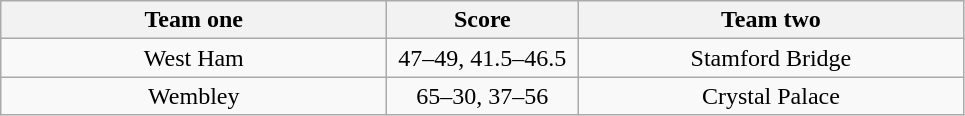<table class="wikitable" style="text-align: center">
<tr>
<th width=250>Team one</th>
<th width=120>Score</th>
<th width=250>Team two</th>
</tr>
<tr>
<td>West Ham</td>
<td>47–49, 41.5–46.5</td>
<td>Stamford Bridge</td>
</tr>
<tr>
<td>Wembley</td>
<td>65–30, 37–56</td>
<td>Crystal Palace</td>
</tr>
</table>
